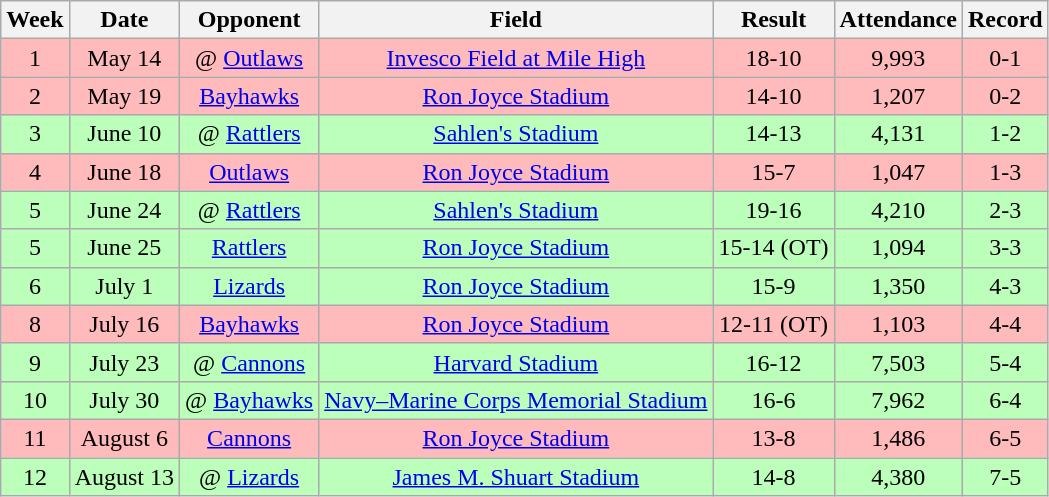<table class="wikitable" style="text-align:center">
<tr>
<th>Week</th>
<th>Date</th>
<th>Opponent</th>
<th>Field</th>
<th>Result</th>
<th>Attendance</th>
<th>Record</th>
</tr>
<tr bgcolor="ffbbbb">
<td>1</td>
<td>May 14</td>
<td>@ <a href='#'>Outlaws</a></td>
<td><a href='#'>Invesco Field at Mile High</a></td>
<td>18-10</td>
<td>9,993</td>
<td>0-1</td>
</tr>
<tr bgcolor="ffbbbb">
<td>2</td>
<td>May 19</td>
<td><a href='#'>Bayhawks</a></td>
<td><a href='#'>Ron Joyce Stadium</a></td>
<td>14-10</td>
<td>1,207</td>
<td>0-2</td>
</tr>
<tr bgcolor="bbffbb">
<td>3</td>
<td>June 10</td>
<td>@ <a href='#'>Rattlers</a></td>
<td><a href='#'>Sahlen's Stadium</a></td>
<td>14-13</td>
<td>4,131</td>
<td>1-2</td>
</tr>
<tr bgcolor="ffbbbb">
<td>4</td>
<td>June 18</td>
<td><a href='#'>Outlaws</a></td>
<td><a href='#'>Ron Joyce Stadium</a></td>
<td>15-7</td>
<td>1,047</td>
<td>1-3</td>
</tr>
<tr bgcolor="bbffbb">
<td>5</td>
<td>June 24</td>
<td>@ <a href='#'>Rattlers</a></td>
<td><a href='#'>Sahlen's Stadium</a></td>
<td>19-16</td>
<td>4,210</td>
<td>2-3</td>
</tr>
<tr bgcolor="bbffbb">
<td>5</td>
<td>June 25</td>
<td><a href='#'>Rattlers</a></td>
<td><a href='#'>Ron Joyce Stadium</a></td>
<td>15-14 (OT)</td>
<td>1,094</td>
<td>3-3</td>
</tr>
<tr bgcolor="bbffbb">
<td>6</td>
<td>July 1</td>
<td><a href='#'>Lizards</a></td>
<td><a href='#'>Ron Joyce Stadium</a></td>
<td>15-9</td>
<td>1,350</td>
<td>4-3</td>
</tr>
<tr bgcolor="ffbbbb">
<td>8</td>
<td>July 16</td>
<td><a href='#'>Bayhawks</a></td>
<td><a href='#'>Ron Joyce Stadium</a></td>
<td>12-11 (OT)</td>
<td>1,103</td>
<td>4-4</td>
</tr>
<tr bgcolor="bbffbb">
<td>9</td>
<td>July 23</td>
<td>@ <a href='#'>Cannons</a></td>
<td><a href='#'>Harvard Stadium</a></td>
<td>16-12</td>
<td>7,503</td>
<td>5-4</td>
</tr>
<tr bgcolor="bbffbb">
<td>10</td>
<td>July 30</td>
<td>@ <a href='#'>Bayhawks</a></td>
<td><a href='#'>Navy–Marine Corps Memorial Stadium</a></td>
<td>16-6</td>
<td>7,962</td>
<td>6-4</td>
</tr>
<tr bgcolor="ffbbbb">
<td>11</td>
<td>August 6</td>
<td><a href='#'>Cannons</a></td>
<td><a href='#'>Ron Joyce Stadium</a></td>
<td>13-8</td>
<td>1,486</td>
<td>6-5</td>
</tr>
<tr bgcolor="bbffbb">
<td>12</td>
<td>August 13</td>
<td>@ <a href='#'>Lizards</a></td>
<td><a href='#'>James M. Shuart Stadium</a></td>
<td>14-8</td>
<td>4,380</td>
<td>7-5</td>
</tr>
</table>
